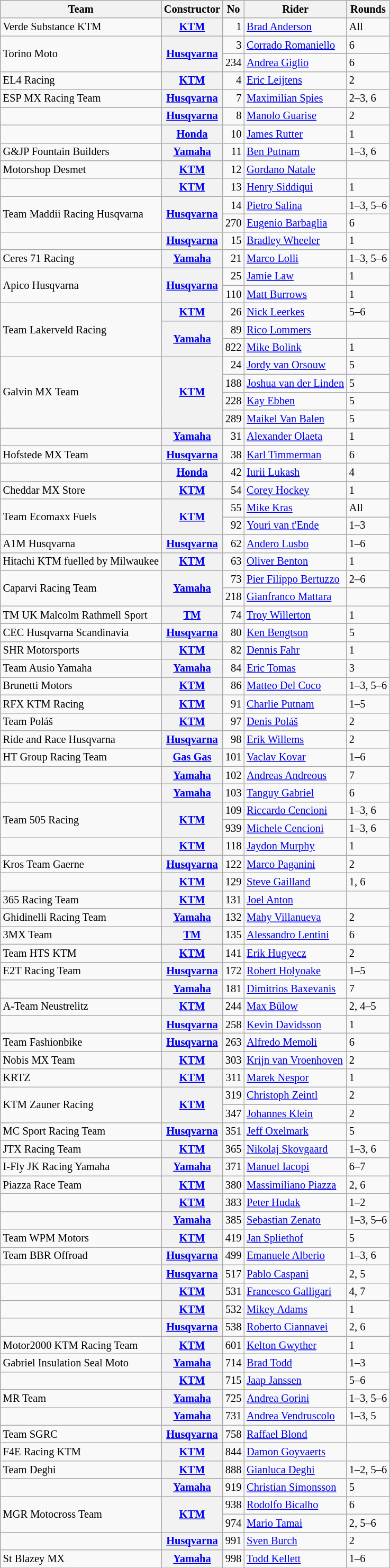<table class="wikitable" style="font-size: 85%;">
<tr>
<th>Team</th>
<th>Constructor</th>
<th>No</th>
<th>Rider</th>
<th>Rounds</th>
</tr>
<tr>
<td>Verde Substance KTM</td>
<th><a href='#'>KTM</a></th>
<td align="right">1</td>
<td> <a href='#'>Brad Anderson</a></td>
<td>All</td>
</tr>
<tr>
<td rowspan=2>Torino Moto</td>
<th rowspan=2><a href='#'>Husqvarna</a></th>
<td align="right">3</td>
<td> <a href='#'>Corrado Romaniello</a></td>
<td>6</td>
</tr>
<tr>
<td align="right">234</td>
<td> <a href='#'>Andrea Giglio</a></td>
<td>6</td>
</tr>
<tr>
<td>EL4 Racing</td>
<th><a href='#'>KTM</a></th>
<td align="right">4</td>
<td> <a href='#'>Eric Leijtens</a></td>
<td>2</td>
</tr>
<tr>
<td>ESP MX Racing Team</td>
<th><a href='#'>Husqvarna</a></th>
<td align="right">7</td>
<td> <a href='#'>Maximilian Spies</a></td>
<td>2–3, 6</td>
</tr>
<tr>
<td></td>
<th><a href='#'>Husqvarna</a></th>
<td align="right">8</td>
<td> <a href='#'>Manolo Guarise</a></td>
<td>2</td>
</tr>
<tr>
<td></td>
<th><a href='#'>Honda</a></th>
<td align="right">10</td>
<td> <a href='#'>James Rutter</a></td>
<td>1</td>
</tr>
<tr>
<td>G&JP Fountain Builders</td>
<th><a href='#'>Yamaha</a></th>
<td align="right">11</td>
<td> <a href='#'>Ben Putnam</a></td>
<td>1–3, 6</td>
</tr>
<tr>
<td>Motorshop Desmet</td>
<th><a href='#'>KTM</a></th>
<td align="right">12</td>
<td> <a href='#'>Gordano Natale</a></td>
<td></td>
</tr>
<tr>
<td></td>
<th><a href='#'>KTM</a></th>
<td align="right">13</td>
<td> <a href='#'>Henry Siddiqui</a></td>
<td>1</td>
</tr>
<tr>
<td rowspan=2>Team Maddii Racing Husqvarna</td>
<th rowspan=2><a href='#'>Husqvarna</a></th>
<td align="right">14</td>
<td> <a href='#'>Pietro Salina</a></td>
<td>1–3, 5–6</td>
</tr>
<tr>
<td align="right">270</td>
<td> <a href='#'>Eugenio Barbaglia</a></td>
<td>6</td>
</tr>
<tr>
<td></td>
<th><a href='#'>Husqvarna</a></th>
<td align="right">15</td>
<td> <a href='#'>Bradley Wheeler</a></td>
<td>1</td>
</tr>
<tr>
<td>Ceres 71 Racing</td>
<th><a href='#'>Yamaha</a></th>
<td align="right">21</td>
<td> <a href='#'>Marco Lolli</a></td>
<td>1–3, 5–6</td>
</tr>
<tr>
<td rowspan=2>Apico Husqvarna</td>
<th rowspan=2><a href='#'>Husqvarna</a></th>
<td align="right">25</td>
<td> <a href='#'>Jamie Law</a></td>
<td>1</td>
</tr>
<tr>
<td align="right">110</td>
<td> <a href='#'>Matt Burrows</a></td>
<td>1</td>
</tr>
<tr>
<td rowspan=3>Team Lakerveld Racing</td>
<th><a href='#'>KTM</a></th>
<td align="right">26</td>
<td> <a href='#'>Nick Leerkes</a></td>
<td>5–6</td>
</tr>
<tr>
<th rowspan=2><a href='#'>Yamaha</a></th>
<td align="right">89</td>
<td> <a href='#'>Rico Lommers</a></td>
<td></td>
</tr>
<tr>
<td align="right">822</td>
<td> <a href='#'>Mike Bolink</a></td>
<td>1</td>
</tr>
<tr>
<td rowspan=4>Galvin MX Team</td>
<th rowspan=4><a href='#'>KTM</a></th>
<td align="right">24</td>
<td> <a href='#'>Jordy van Orsouw</a></td>
<td>5</td>
</tr>
<tr>
<td align="right">188</td>
<td> <a href='#'>Joshua van der Linden</a></td>
<td>5</td>
</tr>
<tr>
<td align="right">228</td>
<td> <a href='#'>Kay Ebben</a></td>
<td>5</td>
</tr>
<tr>
<td align="right">289</td>
<td> <a href='#'>Maikel Van Balen</a></td>
<td>5</td>
</tr>
<tr>
<td></td>
<th><a href='#'>Yamaha</a></th>
<td align="right">31</td>
<td> <a href='#'>Alexander Olaeta</a></td>
<td>1</td>
</tr>
<tr>
<td>Hofstede MX Team</td>
<th><a href='#'>Husqvarna</a></th>
<td align="right">38</td>
<td> <a href='#'>Karl Timmerman</a></td>
<td>6</td>
</tr>
<tr>
<td></td>
<th><a href='#'>Honda</a></th>
<td align="right">42</td>
<td> <a href='#'>Iurii Lukash</a></td>
<td>4</td>
</tr>
<tr>
<td>Cheddar MX Store</td>
<th><a href='#'>KTM</a></th>
<td align="right">54</td>
<td> <a href='#'>Corey Hockey</a></td>
<td>1</td>
</tr>
<tr>
<td rowspan=2>Team Ecomaxx Fuels</td>
<th rowspan=2><a href='#'>KTM</a></th>
<td align="right">55</td>
<td> <a href='#'>Mike Kras</a></td>
<td>All</td>
</tr>
<tr>
<td align="right">92</td>
<td> <a href='#'>Youri van t'Ende</a></td>
<td>1–3</td>
</tr>
<tr>
<td>A1M Husqvarna</td>
<th><a href='#'>Husqvarna</a></th>
<td align="right">62</td>
<td> <a href='#'>Andero Lusbo</a></td>
<td>1–6</td>
</tr>
<tr>
<td>Hitachi KTM fuelled by Milwaukee</td>
<th><a href='#'>KTM</a></th>
<td align="right">63</td>
<td> <a href='#'>Oliver Benton</a></td>
<td>1</td>
</tr>
<tr>
<td rowspan=2>Caparvi Racing Team</td>
<th rowspan=2><a href='#'>Yamaha</a></th>
<td align="right">73</td>
<td> <a href='#'>Pier Filippo Bertuzzo</a></td>
<td>2–6</td>
</tr>
<tr>
<td align="right">218</td>
<td> <a href='#'>Gianfranco Mattara</a></td>
<td></td>
</tr>
<tr>
<td>TM UK Malcolm Rathmell Sport</td>
<th><a href='#'>TM</a></th>
<td align="right">74</td>
<td> <a href='#'>Troy Willerton</a></td>
<td>1</td>
</tr>
<tr>
<td>CEC Husqvarna Scandinavia</td>
<th><a href='#'>Husqvarna</a></th>
<td align="right">80</td>
<td> <a href='#'>Ken Bengtson</a></td>
<td>5</td>
</tr>
<tr>
<td>SHR Motorsports</td>
<th><a href='#'>KTM</a></th>
<td align="right">82</td>
<td> <a href='#'>Dennis Fahr</a></td>
<td>1</td>
</tr>
<tr>
<td>Team Ausio Yamaha</td>
<th><a href='#'>Yamaha</a></th>
<td align="right">84</td>
<td> <a href='#'>Eric Tomas</a></td>
<td>3</td>
</tr>
<tr>
<td>Brunetti Motors</td>
<th><a href='#'>KTM</a></th>
<td align="right">86</td>
<td> <a href='#'>Matteo Del Coco</a></td>
<td>1–3, 5–6</td>
</tr>
<tr>
<td>RFX KTM Racing</td>
<th><a href='#'>KTM</a></th>
<td align="right">91</td>
<td> <a href='#'>Charlie Putnam</a></td>
<td>1–5</td>
</tr>
<tr>
<td>Team Poláš</td>
<th><a href='#'>KTM</a></th>
<td align="right">97</td>
<td> <a href='#'>Denis Poláš</a></td>
<td>2</td>
</tr>
<tr>
<td>Ride and Race Husqvarna</td>
<th><a href='#'>Husqvarna</a></th>
<td align="right">98</td>
<td> <a href='#'>Erik Willems</a></td>
<td>2</td>
</tr>
<tr>
<td>HT Group Racing Team</td>
<th><a href='#'>Gas Gas</a></th>
<td align="right">101</td>
<td> <a href='#'>Vaclav Kovar</a></td>
<td>1–6</td>
</tr>
<tr>
<td></td>
<th><a href='#'>Yamaha</a></th>
<td align="right">102</td>
<td> <a href='#'>Andreas Andreous</a></td>
<td>7</td>
</tr>
<tr>
<td></td>
<th><a href='#'>Yamaha</a></th>
<td align="right">103</td>
<td> <a href='#'>Tanguy Gabriel</a></td>
<td>6</td>
</tr>
<tr>
<td rowspan=2>Team 505 Racing</td>
<th rowspan=2><a href='#'>KTM</a></th>
<td align="right">109</td>
<td> <a href='#'>Riccardo Cencioni</a></td>
<td>1–3, 6</td>
</tr>
<tr>
<td align="right">939</td>
<td> <a href='#'>Michele Cencioni</a></td>
<td>1–3, 6</td>
</tr>
<tr>
<td></td>
<th><a href='#'>KTM</a></th>
<td align="right">118</td>
<td> <a href='#'>Jaydon Murphy</a></td>
<td>1</td>
</tr>
<tr>
<td>Kros Team Gaerne</td>
<th><a href='#'>Husqvarna</a></th>
<td align="right">122</td>
<td> <a href='#'>Marco Paganini</a></td>
<td>2</td>
</tr>
<tr>
<td></td>
<th><a href='#'>KTM</a></th>
<td align="right">129</td>
<td> <a href='#'>Steve Gailland</a></td>
<td>1, 6</td>
</tr>
<tr>
<td>365 Racing Team</td>
<th><a href='#'>KTM</a></th>
<td align="right">131</td>
<td> <a href='#'>Joel Anton</a></td>
<td></td>
</tr>
<tr>
<td>Ghidinelli Racing Team</td>
<th><a href='#'>Yamaha</a></th>
<td align="right">132</td>
<td> <a href='#'>Mahy Villanueva</a></td>
<td>2</td>
</tr>
<tr>
<td>3MX Team</td>
<th><a href='#'>TM</a></th>
<td align="right">135</td>
<td> <a href='#'>Alessandro Lentini</a></td>
<td>6</td>
</tr>
<tr>
<td>Team HTS KTM</td>
<th><a href='#'>KTM</a></th>
<td align="right">141</td>
<td> <a href='#'>Erik Hugyecz</a></td>
<td>2</td>
</tr>
<tr>
<td>E2T Racing Team</td>
<th><a href='#'>Husqvarna</a></th>
<td align="right">172</td>
<td> <a href='#'>Robert Holyoake</a></td>
<td>1–5</td>
</tr>
<tr>
<td></td>
<th><a href='#'>Yamaha</a></th>
<td align="right">181</td>
<td> <a href='#'>Dimitrios Baxevanis</a></td>
<td>7</td>
</tr>
<tr>
<td>A-Team Neustrelitz</td>
<th><a href='#'>KTM</a></th>
<td align="right">244</td>
<td> <a href='#'>Max Bülow</a></td>
<td>2, 4–5</td>
</tr>
<tr>
<td></td>
<th><a href='#'>Husqvarna</a></th>
<td align="right">258</td>
<td> <a href='#'>Kevin Davidsson</a></td>
<td>1</td>
</tr>
<tr>
<td>Team Fashionbike</td>
<th><a href='#'>Husqvarna</a></th>
<td align="right">263</td>
<td> <a href='#'>Alfredo Memoli</a></td>
<td>6</td>
</tr>
<tr>
<td>Nobis MX Team</td>
<th><a href='#'>KTM</a></th>
<td align="right">303</td>
<td> <a href='#'>Krijn van Vroenhoven</a></td>
<td>2</td>
</tr>
<tr>
<td>KRTZ</td>
<th><a href='#'>KTM</a></th>
<td align="right">311</td>
<td> <a href='#'>Marek Nespor</a></td>
<td>1</td>
</tr>
<tr>
<td rowspan=2>KTM Zauner Racing</td>
<th rowspan=2><a href='#'>KTM</a></th>
<td align="right">319</td>
<td> <a href='#'>Christoph Zeintl</a></td>
<td>2</td>
</tr>
<tr>
<td align="right">347</td>
<td> <a href='#'>Johannes Klein</a></td>
<td>2</td>
</tr>
<tr>
<td>MC Sport Racing Team</td>
<th><a href='#'>Husqvarna</a></th>
<td align="right">351</td>
<td> <a href='#'>Jeff Oxelmark</a></td>
<td>5</td>
</tr>
<tr>
<td>JTX Racing Team</td>
<th><a href='#'>KTM</a></th>
<td align="right">365</td>
<td> <a href='#'>Nikolaj Skovgaard</a></td>
<td>1–3, 6</td>
</tr>
<tr>
<td>I-Fly JK Racing Yamaha</td>
<th><a href='#'>Yamaha</a></th>
<td align="right">371</td>
<td> <a href='#'>Manuel Iacopi</a></td>
<td>6–7</td>
</tr>
<tr>
<td>Piazza Race Team</td>
<th><a href='#'>KTM</a></th>
<td align="right">380</td>
<td> <a href='#'>Massimiliano Piazza</a></td>
<td>2, 6</td>
</tr>
<tr>
<td></td>
<th><a href='#'>KTM</a></th>
<td align="right">383</td>
<td> <a href='#'>Peter Hudak</a></td>
<td>1–2</td>
</tr>
<tr>
<td></td>
<th><a href='#'>Yamaha</a></th>
<td align="right">385</td>
<td> <a href='#'>Sebastian Zenato</a></td>
<td>1–3, 5–6</td>
</tr>
<tr>
<td>Team WPM Motors</td>
<th><a href='#'>KTM</a></th>
<td align="right">419</td>
<td> <a href='#'>Jan Spliethof</a></td>
<td>5</td>
</tr>
<tr>
<td>Team BBR Offroad</td>
<th><a href='#'>Husqvarna</a></th>
<td align="right">499</td>
<td> <a href='#'>Emanuele Alberio</a></td>
<td>1–3, 6</td>
</tr>
<tr>
<td></td>
<th><a href='#'>Husqvarna</a></th>
<td align="right">517</td>
<td> <a href='#'>Pablo Caspani</a></td>
<td>2, 5</td>
</tr>
<tr>
<td></td>
<th><a href='#'>KTM</a></th>
<td align="right">531</td>
<td> <a href='#'>Francesco Galligari</a></td>
<td>4, 7</td>
</tr>
<tr>
<td></td>
<th><a href='#'>KTM</a></th>
<td align="right">532</td>
<td> <a href='#'>Mikey Adams</a></td>
<td>1</td>
</tr>
<tr>
<td></td>
<th><a href='#'>Husqvarna</a></th>
<td align="right">538</td>
<td> <a href='#'>Roberto Ciannavei</a></td>
<td>2, 6</td>
</tr>
<tr>
<td>Motor2000 KTM Racing Team</td>
<th><a href='#'>KTM</a></th>
<td align="right">601</td>
<td> <a href='#'>Kelton Gwyther</a></td>
<td>1</td>
</tr>
<tr>
<td>Gabriel Insulation Seal Moto</td>
<th><a href='#'>Yamaha</a></th>
<td align="right">714</td>
<td> <a href='#'>Brad Todd</a></td>
<td>1–3</td>
</tr>
<tr>
<td></td>
<th><a href='#'>KTM</a></th>
<td align="right">715</td>
<td> <a href='#'>Jaap Janssen</a></td>
<td>5–6</td>
</tr>
<tr>
<td>MR Team</td>
<th><a href='#'>Yamaha</a></th>
<td align="right">725</td>
<td> <a href='#'>Andrea Gorini</a></td>
<td>1–3, 5–6</td>
</tr>
<tr>
<td></td>
<th><a href='#'>Yamaha</a></th>
<td align="right">731</td>
<td> <a href='#'>Andrea Vendruscolo</a></td>
<td>1–3, 5</td>
</tr>
<tr>
<td>Team SGRC</td>
<th><a href='#'>Husqvarna</a></th>
<td align="right">758</td>
<td> <a href='#'>Raffael Blond</a></td>
<td></td>
</tr>
<tr>
<td>F4E Racing KTM</td>
<th><a href='#'>KTM</a></th>
<td align="right">844</td>
<td> <a href='#'>Damon Goyvaerts</a></td>
<td></td>
</tr>
<tr>
<td>Team Deghi</td>
<th><a href='#'>KTM</a></th>
<td align="right">888</td>
<td> <a href='#'>Gianluca Deghi</a></td>
<td>1–2, 5–6</td>
</tr>
<tr>
<td></td>
<th><a href='#'>Yamaha</a></th>
<td align="right">919</td>
<td> <a href='#'>Christian Simonsson</a></td>
<td>5</td>
</tr>
<tr>
<td rowspan=2>MGR Motocross Team</td>
<th rowspan=2><a href='#'>KTM</a></th>
<td align="right">938</td>
<td> <a href='#'>Rodolfo Bicalho</a></td>
<td>6</td>
</tr>
<tr>
<td align="right">974</td>
<td> <a href='#'>Mario Tamai</a></td>
<td>2, 5–6</td>
</tr>
<tr>
<td></td>
<th><a href='#'>Husqvarna</a></th>
<td align="right">991</td>
<td> <a href='#'>Sven Burch</a></td>
<td>2</td>
</tr>
<tr>
<td>St Blazey MX</td>
<th><a href='#'>Yamaha</a></th>
<td align="right">998</td>
<td> <a href='#'>Todd Kellett</a></td>
<td>1–6</td>
</tr>
<tr>
</tr>
</table>
